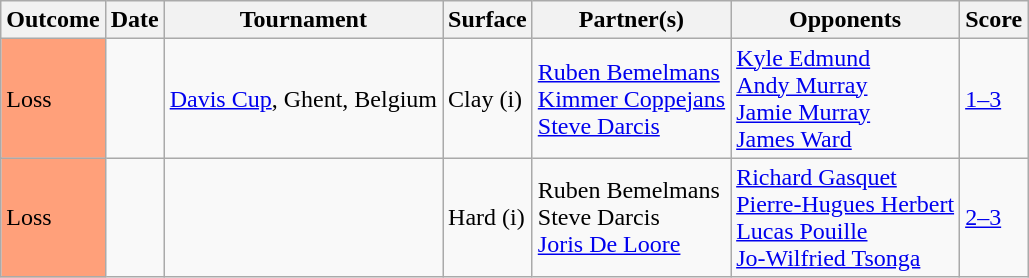<table class="sortable wikitable">
<tr>
<th>Outcome</th>
<th>Date</th>
<th>Tournament</th>
<th>Surface</th>
<th>Partner(s)</th>
<th>Opponents</th>
<th class="unsortable">Score</th>
</tr>
<tr>
<td bgcolor="FFA07A">Loss</td>
<td><a href='#'></a></td>
<td><a href='#'>Davis Cup</a>, Ghent, Belgium</td>
<td>Clay (i)</td>
<td> <a href='#'>Ruben Bemelmans</a><br> <a href='#'>Kimmer Coppejans</a><br> <a href='#'>Steve Darcis</a></td>
<td> <a href='#'>Kyle Edmund</a><br> <a href='#'>Andy Murray</a><br> <a href='#'>Jamie Murray</a><br> <a href='#'>James Ward</a></td>
<td><a href='#'>1–3</a></td>
</tr>
<tr>
<td bgcolor="FFA07A">Loss</td>
<td><a href='#'></a></td>
<td></td>
<td>Hard (i)</td>
<td> Ruben Bemelmans<br> Steve Darcis<br> <a href='#'>Joris De Loore</a></td>
<td> <a href='#'>Richard Gasquet</a><br> <a href='#'>Pierre-Hugues Herbert</a><br> <a href='#'>Lucas Pouille</a><br> <a href='#'>Jo-Wilfried Tsonga</a></td>
<td><a href='#'>2–3</a></td>
</tr>
</table>
